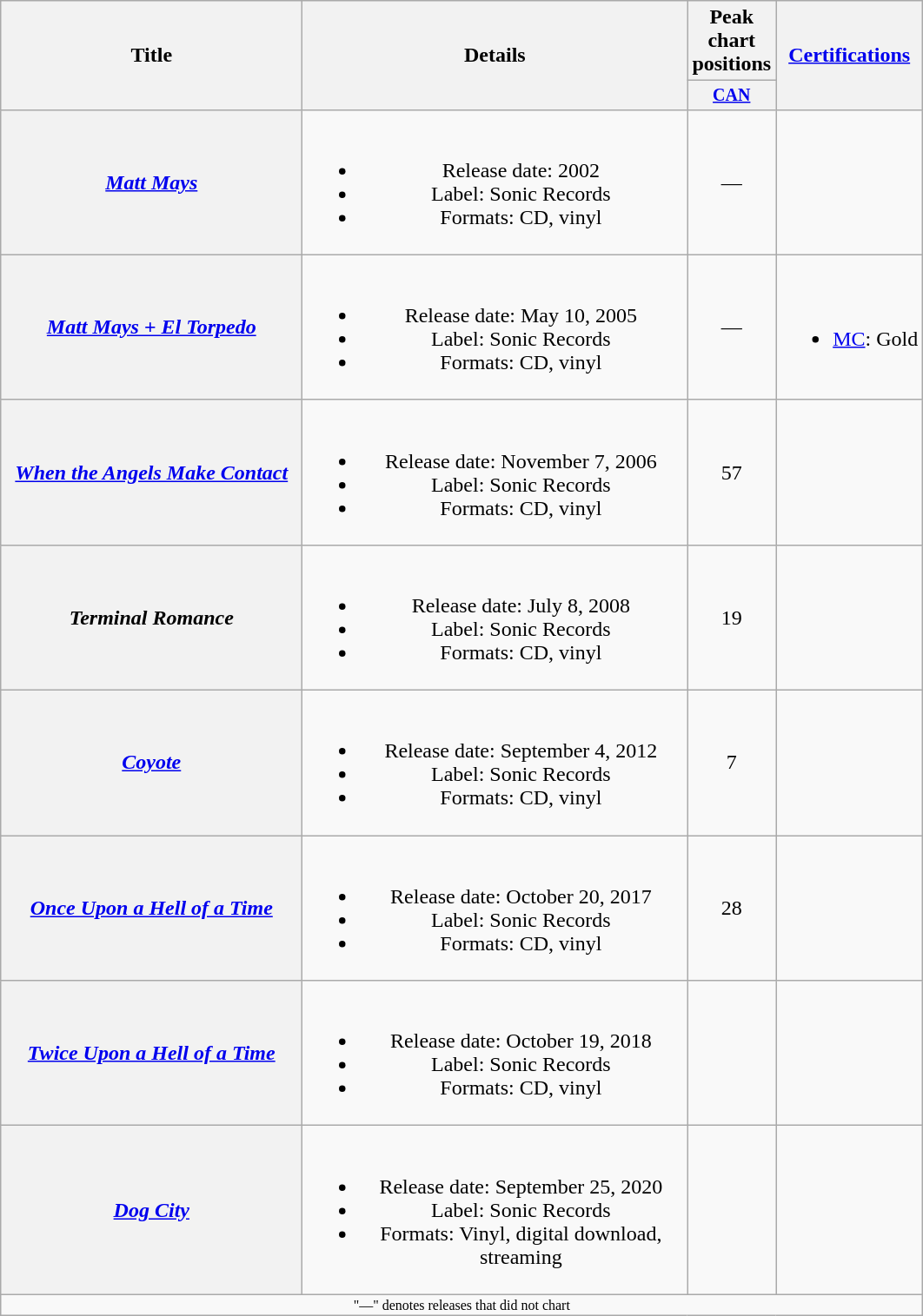<table class="wikitable plainrowheaders" style="text-align:center;">
<tr>
<th rowspan="2" style="width:14em;">Title</th>
<th rowspan="2" style="width:18em;">Details</th>
<th colspan="1">Peak chart positions</th>
<th rowspan="2"><a href='#'>Certifications</a></th>
</tr>
<tr style="font-size:smaller;">
<th style="width:45px;"><a href='#'>CAN</a><br></th>
</tr>
<tr>
<th scope="row"><em><a href='#'>Matt Mays</a></em></th>
<td><br><ul><li>Release date: 2002</li><li>Label: Sonic Records</li><li>Formats: CD, vinyl</li></ul></td>
<td>—</td>
<td></td>
</tr>
<tr>
<th scope="row"><em><a href='#'>Matt Mays + El Torpedo</a></em></th>
<td><br><ul><li>Release date: May 10, 2005</li><li>Label: Sonic Records</li><li>Formats: CD, vinyl</li></ul></td>
<td>—</td>
<td><br><ul><li><a href='#'>MC</a>: Gold</li></ul></td>
</tr>
<tr>
<th scope="row"><em><a href='#'>When the Angels Make Contact</a></em></th>
<td><br><ul><li>Release date: November 7, 2006</li><li>Label: Sonic Records</li><li>Formats: CD, vinyl</li></ul></td>
<td>57</td>
<td></td>
</tr>
<tr>
<th scope="row"><em>Terminal Romance</em></th>
<td><br><ul><li>Release date: July 8, 2008</li><li>Label: Sonic Records</li><li>Formats: CD, vinyl</li></ul></td>
<td>19</td>
<td></td>
</tr>
<tr>
<th scope="row"><em><a href='#'>Coyote</a></em></th>
<td><br><ul><li>Release date: September 4, 2012</li><li>Label: Sonic Records</li><li>Formats: CD, vinyl</li></ul></td>
<td>7</td>
<td></td>
</tr>
<tr>
<th scope="row"><em><a href='#'>Once Upon a Hell of a Time</a></em></th>
<td><br><ul><li>Release date: October 20, 2017</li><li>Label: Sonic Records</li><li>Formats: CD, vinyl</li></ul></td>
<td>28<br></td>
<td></td>
</tr>
<tr>
<th scope="row"><em><a href='#'>Twice Upon a Hell of a Time</a></em></th>
<td><br><ul><li>Release date: October 19, 2018</li><li>Label: Sonic Records</li><li>Formats: CD, vinyl</li></ul></td>
<td></td>
<td></td>
</tr>
<tr>
<th scope="row"><em><a href='#'>Dog City</a></em></th>
<td><br><ul><li>Release date: September 25, 2020</li><li>Label: Sonic Records</li><li>Formats: Vinyl, digital download, streaming</li></ul></td>
<td></td>
<td></td>
</tr>
<tr>
<td colspan="15" style="font-size:8pt">"—" denotes releases that did not chart</td>
</tr>
</table>
